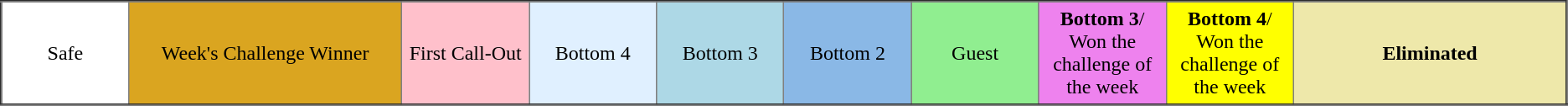<table border="2" cellpadding="4" border="1px solid gray" style="background:gray; border-collapse:collapse; margin:0 1em 1em 0; text-align:center">
<tr>
<td style="background:white; width:7%;">Safe</td>
<td style="background:goldenrod; width:15%;">Week's Challenge Winner</td>
<td style="background:pink; width:7%;">First Call-Out</td>
<td style="background:#e0f0ff; width:7%;">Bottom 4</td>
<td style="background:lightblue; width:7%;">Bottom 3</td>
<td style="background:#8ab8e6; width:7%;">Bottom 2</td>
<td style="background:lightgreen; width:7%;">Guest</td>
<td style="background:violet; width:7%;"><strong>Bottom 3</strong>/ <br> Won the challenge of the week</td>
<td style="background:yellow; width:7%;"><strong>Bottom 4</strong>/ <br> Won the challenge of the week</td>
<td style="background:#eee8aa; width:15%;"><strong>Eliminated</strong></td>
</tr>
</table>
